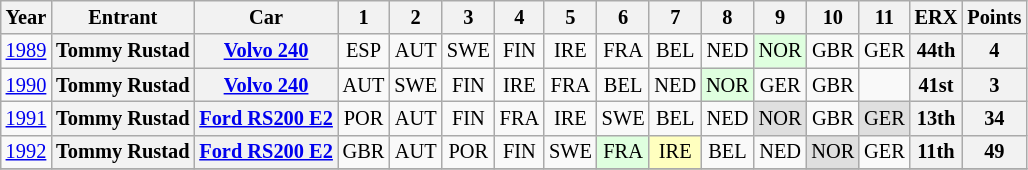<table class="wikitable" border="1" style="text-align:center; font-size:85%;">
<tr valign="top">
<th>Year</th>
<th>Entrant</th>
<th>Car</th>
<th>1</th>
<th>2</th>
<th>3</th>
<th>4</th>
<th>5</th>
<th>6</th>
<th>7</th>
<th>8</th>
<th>9</th>
<th>10</th>
<th>11</th>
<th>ERX</th>
<th>Points</th>
</tr>
<tr>
<td><a href='#'>1989</a></td>
<th nowrap>Tommy Rustad</th>
<th nowrap><a href='#'>Volvo 240</a></th>
<td>ESP</td>
<td>AUT</td>
<td>SWE</td>
<td>FIN</td>
<td>IRE</td>
<td>FRA</td>
<td>BEL</td>
<td>NED</td>
<td style="background:#DFFFDF;">NOR<br></td>
<td>GBR</td>
<td>GER</td>
<th>44th</th>
<th>4</th>
</tr>
<tr>
<td><a href='#'>1990</a></td>
<th nowrap>Tommy Rustad</th>
<th nowrap><a href='#'>Volvo 240</a></th>
<td>AUT</td>
<td>SWE</td>
<td>FIN</td>
<td>IRE</td>
<td>FRA</td>
<td>BEL</td>
<td>NED</td>
<td style="background:#DFFFDF;">NOR<br></td>
<td>GER</td>
<td>GBR</td>
<td></td>
<th>41st</th>
<th>3</th>
</tr>
<tr>
<td><a href='#'>1991</a></td>
<th nowrap>Tommy Rustad</th>
<th nowrap><a href='#'>Ford RS200 E2</a></th>
<td>POR</td>
<td>AUT</td>
<td>FIN</td>
<td>FRA</td>
<td>IRE</td>
<td>SWE</td>
<td>BEL</td>
<td>NED</td>
<td style="background:#DFDFDF;">NOR<br></td>
<td>GBR</td>
<td style="background:#DFDFDF;">GER<br></td>
<th>13th</th>
<th>34</th>
</tr>
<tr>
<td><a href='#'>1992</a></td>
<th nowrap>Tommy Rustad</th>
<th nowrap><a href='#'>Ford RS200 E2</a></th>
<td>GBR</td>
<td>AUT</td>
<td>POR</td>
<td>FIN</td>
<td>SWE</td>
<td style="background:#DFFFDF;">FRA<br></td>
<td style="background:#FFFFBF;">IRE<br></td>
<td>BEL</td>
<td>NED</td>
<td style="background:#DFDFDF;">NOR<br></td>
<td>GER</td>
<th>11th</th>
<th>49</th>
</tr>
<tr>
</tr>
</table>
